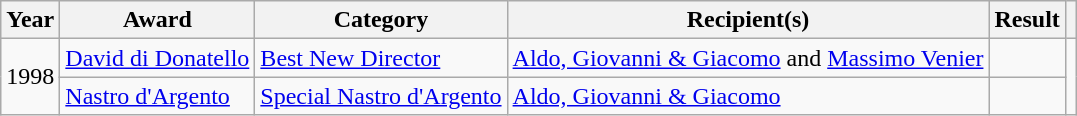<table class="wikitable plainrowheaders sortable">
<tr>
<th>Year</th>
<th scope="col">Award</th>
<th scope="col">Category</th>
<th scope="col">Recipient(s)</th>
<th scope="col" class="unsortable">Result</th>
<th scope="col" class="unsortable"></th>
</tr>
<tr>
<td rowspan="2" style="text-align:center;">1998</td>
<td><a href='#'>David di Donatello</a></td>
<td><a href='#'>Best New Director</a></td>
<td><a href='#'>Aldo, Giovanni & Giacomo</a> and <a href='#'>Massimo Venier</a></td>
<td></td>
<td rowspan="2" style="text-align:center;"></td>
</tr>
<tr>
<td><a href='#'>Nastro d'Argento</a></td>
<td><a href='#'>Special Nastro d'Argento</a></td>
<td><a href='#'>Aldo, Giovanni & Giacomo</a></td>
<td></td>
</tr>
</table>
